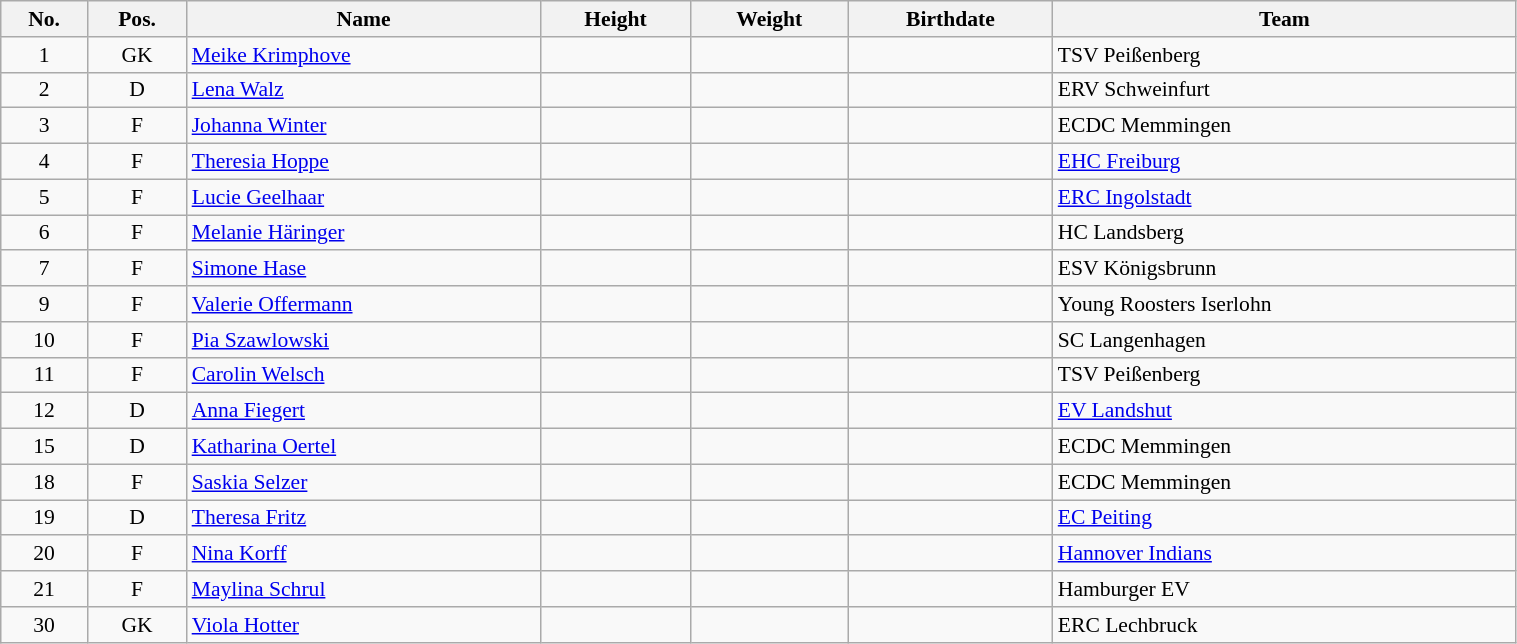<table width="80%" class="wikitable sortable" style="font-size: 90%; text-align: center;">
<tr>
<th>No.</th>
<th>Pos.</th>
<th>Name</th>
<th>Height</th>
<th>Weight</th>
<th>Birthdate</th>
<th>Team</th>
</tr>
<tr>
<td>1</td>
<td>GK</td>
<td align=left><a href='#'>Meike Krimphove</a></td>
<td></td>
<td></td>
<td></td>
<td style="text-align:left;"> TSV Peißenberg</td>
</tr>
<tr>
<td>2</td>
<td>D</td>
<td align=left><a href='#'>Lena Walz</a></td>
<td></td>
<td></td>
<td></td>
<td style="text-align:left;"> ERV Schweinfurt</td>
</tr>
<tr>
<td>3</td>
<td>F</td>
<td align=left><a href='#'>Johanna Winter</a></td>
<td></td>
<td></td>
<td></td>
<td style="text-align:left;"> ECDC Memmingen</td>
</tr>
<tr>
<td>4</td>
<td>F</td>
<td align=left><a href='#'>Theresia Hoppe</a></td>
<td></td>
<td></td>
<td></td>
<td style="text-align:left;"> <a href='#'>EHC Freiburg</a></td>
</tr>
<tr>
<td>5</td>
<td>F</td>
<td align=left><a href='#'>Lucie Geelhaar</a></td>
<td></td>
<td></td>
<td></td>
<td style="text-align:left;"> <a href='#'>ERC Ingolstadt</a></td>
</tr>
<tr>
<td>6</td>
<td>F</td>
<td align=left><a href='#'>Melanie Häringer</a></td>
<td></td>
<td></td>
<td></td>
<td style="text-align:left;"> HC Landsberg</td>
</tr>
<tr>
<td>7</td>
<td>F</td>
<td align=left><a href='#'>Simone Hase</a></td>
<td></td>
<td></td>
<td></td>
<td style="text-align:left;"> ESV Königsbrunn</td>
</tr>
<tr>
<td>9</td>
<td>F</td>
<td align=left><a href='#'>Valerie Offermann</a></td>
<td></td>
<td></td>
<td></td>
<td style="text-align:left;"> Young Roosters Iserlohn</td>
</tr>
<tr>
<td>10</td>
<td>F</td>
<td align=left><a href='#'>Pia Szawlowski</a></td>
<td></td>
<td></td>
<td></td>
<td style="text-align:left;"> SC Langenhagen</td>
</tr>
<tr>
<td>11</td>
<td>F</td>
<td align=left><a href='#'>Carolin Welsch</a></td>
<td></td>
<td></td>
<td></td>
<td style="text-align:left;"> TSV Peißenberg</td>
</tr>
<tr>
<td>12</td>
<td>D</td>
<td align=left><a href='#'>Anna Fiegert</a></td>
<td></td>
<td></td>
<td></td>
<td style="text-align:left;"> <a href='#'>EV Landshut</a></td>
</tr>
<tr>
<td>15</td>
<td>D</td>
<td align=left><a href='#'>Katharina Oertel</a></td>
<td></td>
<td></td>
<td></td>
<td style="text-align:left;"> ECDC Memmingen</td>
</tr>
<tr>
<td>18</td>
<td>F</td>
<td align=left><a href='#'>Saskia Selzer</a></td>
<td></td>
<td></td>
<td></td>
<td style="text-align:left;"> ECDC Memmingen</td>
</tr>
<tr>
<td>19</td>
<td>D</td>
<td align=left><a href='#'>Theresa Fritz</a></td>
<td></td>
<td></td>
<td></td>
<td style="text-align:left;"> <a href='#'>EC Peiting</a></td>
</tr>
<tr>
<td>20</td>
<td>F</td>
<td align=left><a href='#'>Nina Korff</a></td>
<td></td>
<td></td>
<td></td>
<td style="text-align:left;"> <a href='#'>Hannover Indians</a></td>
</tr>
<tr>
<td>21</td>
<td>F</td>
<td align=left><a href='#'>Maylina Schrul</a></td>
<td></td>
<td></td>
<td></td>
<td style="text-align:left;"> Hamburger EV</td>
</tr>
<tr>
<td>30</td>
<td>GK</td>
<td align=left><a href='#'>Viola Hotter</a></td>
<td></td>
<td></td>
<td></td>
<td style="text-align:left;"> ERC Lechbruck</td>
</tr>
</table>
